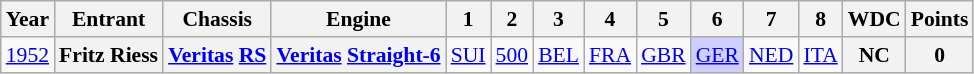<table class="wikitable" style="text-align:center; font-size:90%">
<tr>
<th>Year</th>
<th>Entrant</th>
<th>Chassis</th>
<th>Engine</th>
<th>1</th>
<th>2</th>
<th>3</th>
<th>4</th>
<th>5</th>
<th>6</th>
<th>7</th>
<th>8</th>
<th>WDC</th>
<th>Points</th>
</tr>
<tr>
<td><a href='#'>1952</a></td>
<th>Fritz Riess</th>
<th><a href='#'>Veritas</a> <a href='#'>RS</a></th>
<th><a href='#'>Veritas</a> <a href='#'>Straight-6</a></th>
<td><a href='#'>SUI</a></td>
<td><a href='#'>500</a></td>
<td><a href='#'>BEL</a></td>
<td><a href='#'>FRA</a></td>
<td><a href='#'>GBR</a></td>
<td style="background:#CFCFFF;"><a href='#'>GER</a><br></td>
<td><a href='#'>NED</a></td>
<td><a href='#'>ITA</a></td>
<th>NC</th>
<th>0</th>
</tr>
</table>
